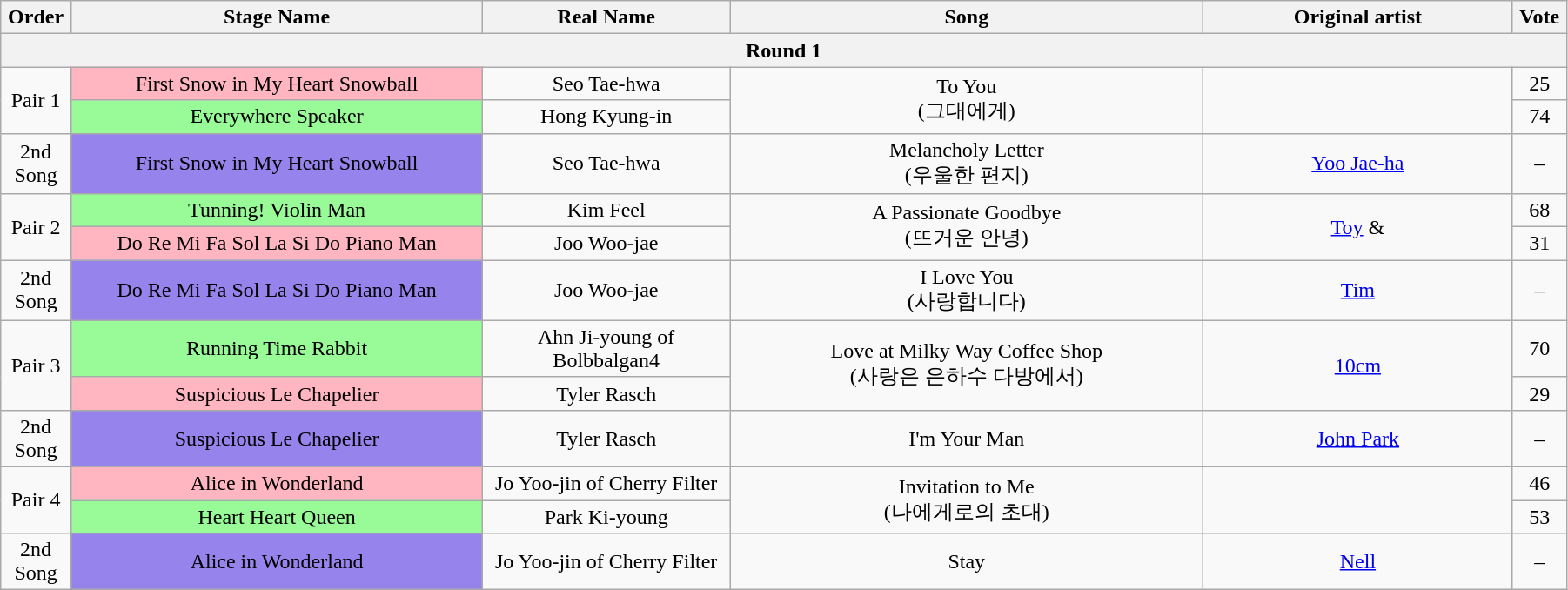<table class="wikitable" style="text-align:center; width:95%;">
<tr>
<th style="width:1%;">Order</th>
<th style="width:20%;">Stage Name</th>
<th style="width:12%;">Real Name</th>
<th style="width:23%;">Song</th>
<th style="width:15%;">Original artist</th>
<th style="width:1%;">Vote</th>
</tr>
<tr>
<th colspan=6>Round 1</th>
</tr>
<tr>
<td rowspan=2>Pair 1</td>
<td bgcolor="lightpink">First Snow in My Heart Snowball</td>
<td>Seo Tae-hwa</td>
<td rowspan=2>To You<br>(그대에게)</td>
<td rowspan=2></td>
<td>25</td>
</tr>
<tr>
<td bgcolor="palegreen">Everywhere Speaker</td>
<td>Hong Kyung-in</td>
<td>74</td>
</tr>
<tr>
<td>2nd Song</td>
<td bgcolor="#9683EC">First Snow in My Heart Snowball</td>
<td>Seo Tae-hwa</td>
<td>Melancholy Letter<br>(우울한 편지)</td>
<td><a href='#'>Yoo Jae-ha</a></td>
<td>–</td>
</tr>
<tr>
<td rowspan=2>Pair 2</td>
<td bgcolor="palegreen">Tunning! Violin Man</td>
<td>Kim Feel</td>
<td rowspan=2>A Passionate Goodbye<br>(뜨거운 안녕)</td>
<td rowspan=2><a href='#'>Toy</a> & </td>
<td>68</td>
</tr>
<tr>
<td bgcolor="lightpink">Do Re Mi Fa Sol La Si Do Piano Man</td>
<td>Joo Woo-jae</td>
<td>31</td>
</tr>
<tr>
<td>2nd Song</td>
<td bgcolor="#9683EC">Do Re Mi Fa Sol La Si Do Piano Man</td>
<td>Joo Woo-jae</td>
<td>I Love You<br>(사랑합니다)</td>
<td><a href='#'>Tim</a></td>
<td>–</td>
</tr>
<tr>
<td rowspan=2>Pair 3</td>
<td bgcolor="palegreen">Running Time Rabbit</td>
<td>Ahn Ji-young of Bolbbalgan4</td>
<td rowspan=2>Love at Milky Way Coffee Shop<br>(사랑은 은하수 다방에서)</td>
<td rowspan=2><a href='#'>10cm</a></td>
<td>70</td>
</tr>
<tr>
<td bgcolor="lightpink">Suspicious Le Chapelier</td>
<td>Tyler Rasch</td>
<td>29</td>
</tr>
<tr>
<td>2nd Song</td>
<td bgcolor="#9683EC">Suspicious Le Chapelier</td>
<td>Tyler Rasch</td>
<td>I'm Your Man</td>
<td><a href='#'>John Park</a></td>
<td>–</td>
</tr>
<tr>
<td rowspan=2>Pair 4</td>
<td bgcolor="lightpink">Alice in Wonderland</td>
<td>Jo Yoo-jin of Cherry Filter</td>
<td rowspan=2>Invitation to Me<br>(나에게로의 초대)</td>
<td rowspan=2></td>
<td>46</td>
</tr>
<tr>
<td bgcolor="palegreen">Heart Heart Queen</td>
<td>Park Ki-young</td>
<td>53</td>
</tr>
<tr>
<td>2nd Song</td>
<td bgcolor="#9683EC">Alice in Wonderland</td>
<td>Jo Yoo-jin of Cherry Filter</td>
<td>Stay</td>
<td><a href='#'>Nell</a></td>
<td>–</td>
</tr>
</table>
